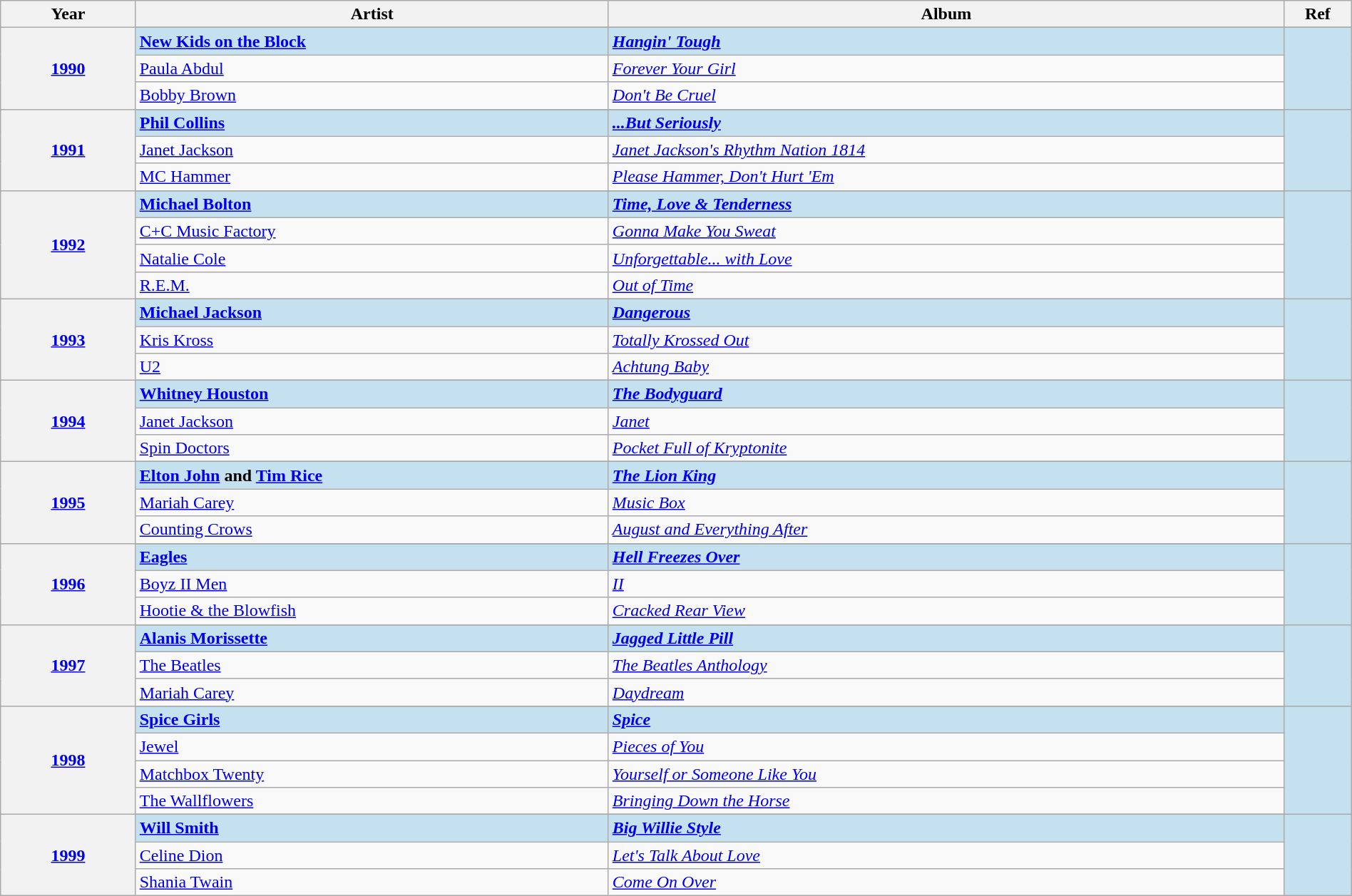<table class="wikitable" width="100%">
<tr>
<th width="10%">Year</th>
<th width="35%">Artist</th>
<th width="50%">Album</th>
<th width="5%">Ref</th>
</tr>
<tr>
<th rowspan="4" align="center"><a href='#'>1990<br></a></th>
</tr>
<tr style="background:#c5e1f0">
<td><strong><a href='#'>New Kids on the Block</a></strong></td>
<td><strong><em><a href='#'>Hangin' Tough</a></em></strong></td>
<td rowspan="4" align="center"></td>
</tr>
<tr>
<td><a href='#'>Paula Abdul</a></td>
<td><em><a href='#'>Forever Your Girl</a></em></td>
</tr>
<tr>
<td><a href='#'>Bobby Brown</a></td>
<td><em><a href='#'>Don't Be Cruel</a></em></td>
</tr>
<tr>
<th rowspan="4" align="center"><a href='#'>1991<br></a></th>
</tr>
<tr style="background:#c5e1f0">
<td><strong><a href='#'>Phil Collins</a></strong></td>
<td><strong><em><a href='#'>...But Seriously</a></em></strong></td>
<td rowspan="4" align="center"></td>
</tr>
<tr>
<td><a href='#'>Janet Jackson</a></td>
<td><em><a href='#'>Janet Jackson's Rhythm Nation 1814</a></em></td>
</tr>
<tr>
<td><a href='#'>MC Hammer</a></td>
<td><em><a href='#'>Please Hammer, Don't Hurt 'Em</a></em></td>
</tr>
<tr>
<th rowspan="5" align="center"><a href='#'>1992<br></a></th>
</tr>
<tr style="background:#c5e1f0">
<td><strong><a href='#'>Michael Bolton</a></strong></td>
<td><strong><em><a href='#'>Time, Love & Tenderness</a></em></strong></td>
<td rowspan="5" align="center"></td>
</tr>
<tr>
<td><a href='#'>C+C Music Factory</a></td>
<td><em><a href='#'>Gonna Make You Sweat</a></em></td>
</tr>
<tr>
<td><a href='#'>Natalie Cole</a></td>
<td><em><a href='#'>Unforgettable... with Love</a></em></td>
</tr>
<tr>
<td><a href='#'>R.E.M.</a></td>
<td><em><a href='#'>Out of Time</a></em></td>
</tr>
<tr>
<th rowspan="4" align="center"><a href='#'>1993<br></a></th>
</tr>
<tr style="background:#c5e1f0">
<td><strong><a href='#'>Michael Jackson</a></strong></td>
<td><strong><em><a href='#'>Dangerous</a></em></strong></td>
<td rowspan="4" align="center"></td>
</tr>
<tr>
<td><a href='#'>Kris Kross</a></td>
<td><em><a href='#'>Totally Krossed Out</a></em></td>
</tr>
<tr>
<td><a href='#'>U2</a></td>
<td><em><a href='#'>Achtung Baby</a></em></td>
</tr>
<tr>
<th rowspan="4" align="center"><a href='#'>1994<br></a></th>
</tr>
<tr style="background:#c5e1f0">
<td><strong><a href='#'>Whitney Houston</a></strong></td>
<td><strong><em><a href='#'>The Bodyguard</a></em></strong></td>
<td rowspan="4" align="center"></td>
</tr>
<tr>
<td><a href='#'>Janet Jackson</a></td>
<td><em><a href='#'>Janet</a></em></td>
</tr>
<tr>
<td><a href='#'>Spin Doctors</a></td>
<td><em><a href='#'>Pocket Full of Kryptonite</a></em></td>
</tr>
<tr>
<th rowspan="4" align="center"><a href='#'>1995<br></a></th>
</tr>
<tr style="background:#c5e1f0">
<td><strong><a href='#'>Elton John</a> and <a href='#'>Tim Rice</a></strong></td>
<td><strong><em><a href='#'>The Lion King</a></em></strong></td>
<td rowspan="4" align="center"></td>
</tr>
<tr>
<td><a href='#'>Mariah Carey</a></td>
<td><em><a href='#'>Music Box</a></em></td>
</tr>
<tr>
<td><a href='#'>Counting Crows</a></td>
<td><em><a href='#'>August and Everything After</a></em></td>
</tr>
<tr>
<th rowspan="4" align="center"><a href='#'>1996<br></a></th>
</tr>
<tr style="background:#c5e1f0">
<td><strong><a href='#'>Eagles</a></strong></td>
<td><strong><em><a href='#'>Hell Freezes Over</a></em></strong></td>
<td rowspan="4" align="center"></td>
</tr>
<tr>
<td><a href='#'>Boyz II Men</a></td>
<td><em><a href='#'>II</a></em></td>
</tr>
<tr>
<td><a href='#'>Hootie & the Blowfish</a></td>
<td><em><a href='#'>Cracked Rear View</a></em></td>
</tr>
<tr>
<th rowspan="4" align="center"><a href='#'>1997<br></a></th>
</tr>
<tr style="background:#c5e1f0">
<td><strong><a href='#'>Alanis Morissette</a></strong></td>
<td><strong><em><a href='#'>Jagged Little Pill</a></em></strong></td>
<td rowspan="4" align="center"></td>
</tr>
<tr>
<td><a href='#'>The Beatles</a></td>
<td><em><a href='#'>The Beatles Anthology</a></em></td>
</tr>
<tr>
<td><a href='#'>Mariah Carey</a></td>
<td><em><a href='#'>Daydream</a></em></td>
</tr>
<tr>
<th rowspan="5" align="center"><a href='#'>1998<br></a></th>
</tr>
<tr style="background:#c5e1f0">
<td><strong><a href='#'>Spice Girls</a></strong></td>
<td><strong><em><a href='#'>Spice</a></em></strong></td>
<td rowspan="5" align="center"></td>
</tr>
<tr>
<td><a href='#'>Jewel</a></td>
<td><em><a href='#'>Pieces of You</a></em></td>
</tr>
<tr>
<td><a href='#'>Matchbox Twenty</a></td>
<td><em><a href='#'>Yourself or Someone Like You</a></em></td>
</tr>
<tr>
<td><a href='#'>The Wallflowers</a></td>
<td><em><a href='#'>Bringing Down the Horse</a></em></td>
</tr>
<tr>
<th rowspan="4" align="center"><a href='#'>1999<br></a></th>
</tr>
<tr style="background:#c5e1f0">
<td><strong><a href='#'>Will Smith</a></strong></td>
<td><strong><em><a href='#'>Big Willie Style</a></em></strong></td>
<td rowspan="4" align="center"></td>
</tr>
<tr>
<td><a href='#'>Celine Dion</a></td>
<td><em><a href='#'>Let's Talk About Love</a></em></td>
</tr>
<tr>
<td><a href='#'>Shania Twain</a></td>
<td><em><a href='#'>Come On Over</a></em></td>
</tr>
</table>
